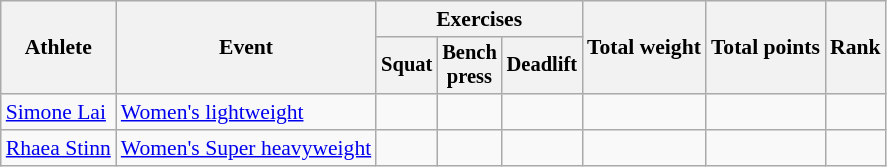<table class=wikitable style="font-size:90%">
<tr>
<th rowspan="2">Athlete</th>
<th rowspan="2">Event</th>
<th colspan="3">Exercises</th>
<th rowspan="2">Total weight</th>
<th rowspan="2">Total points</th>
<th rowspan="2">Rank</th>
</tr>
<tr style="font-size:95%">
<th>Squat</th>
<th>Bench<br>press</th>
<th>Deadlift</th>
</tr>
<tr align=center>
<td align=left><a href='#'>Simone Lai</a></td>
<td align=left><a href='#'>Women's lightweight</a></td>
<td></td>
<td></td>
<td></td>
<td></td>
<td></td>
<td></td>
</tr>
<tr align=center>
<td align=left><a href='#'>Rhaea Stinn</a></td>
<td align=left><a href='#'>Women's Super heavyweight</a></td>
<td></td>
<td></td>
<td></td>
<td></td>
<td></td>
<td></td>
</tr>
</table>
